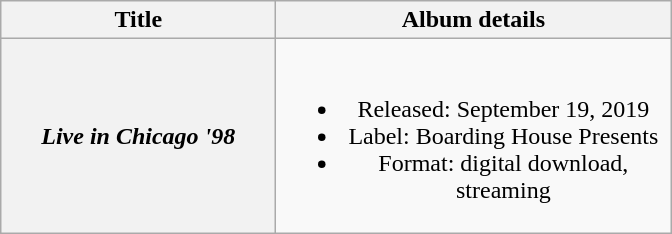<table class="wikitable plainrowheaders" style="text-align:center;">
<tr>
<th scope="col" rowspan="1" style="width:11em;">Title</th>
<th scope="col" rowspan="1" style="width:16em;">Album details</th>
</tr>
<tr>
<th scope="row"><em>Live in Chicago '98</em></th>
<td><br><ul><li>Released: September 19, 2019</li><li>Label: Boarding House Presents</li><li>Format: digital download, streaming</li></ul></td>
</tr>
</table>
